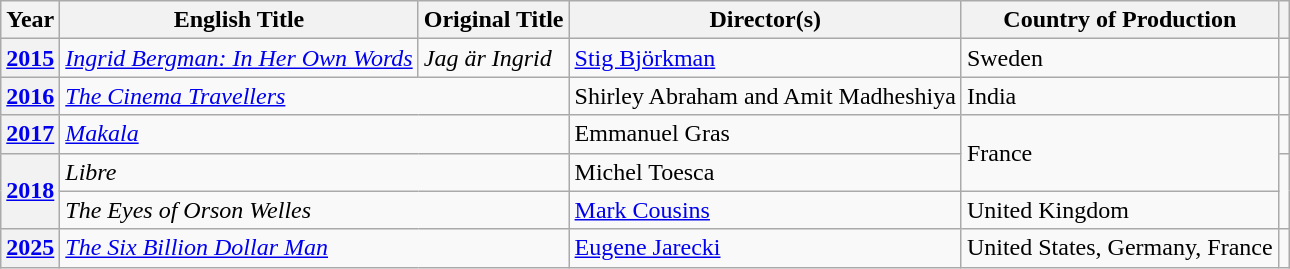<table class="wikitable">
<tr>
<th>Year</th>
<th>English Title</th>
<th>Original Title</th>
<th>Director(s)</th>
<th>Country of Production</th>
<th class="unsortable"></th>
</tr>
<tr>
<th rowspan="1" align="center"><a href='#'>2015</a></th>
<td><em><a href='#'>Ingrid Bergman: In Her Own Words</a></em></td>
<td><em>Jag är Ingrid</em></td>
<td><a href='#'>Stig Björkman</a></td>
<td>Sweden</td>
<td></td>
</tr>
<tr>
<th rowspan="1" align="center"><a href='#'>2016</a></th>
<td colspan="2"><em><a href='#'>The Cinema Travellers</a></em></td>
<td>Shirley Abraham and Amit Madheshiya</td>
<td>India</td>
<td></td>
</tr>
<tr>
<th rowspan="1" align="center"><a href='#'>2017</a></th>
<td colspan="2"><em><a href='#'>Makala</a></em></td>
<td>Emmanuel Gras</td>
<td rowspan="2">France</td>
<td></td>
</tr>
<tr>
<th rowspan="2" align="center"><a href='#'>2018</a></th>
<td colspan="2"><em>Libre</em></td>
<td>Michel Toesca</td>
<td rowspan=2></td>
</tr>
<tr>
<td colspan="2"><em>The Eyes of Orson Welles</em></td>
<td><a href='#'>Mark Cousins</a></td>
<td>United Kingdom</td>
</tr>
<tr>
<th align="center"><a href='#'>2025</a></th>
<td colspan="2"><em><a href='#'>The Six Billion Dollar Man</a></em></td>
<td><a href='#'>Eugene Jarecki</a></td>
<td>United States, Germany, France</td>
<td></td>
</tr>
</table>
